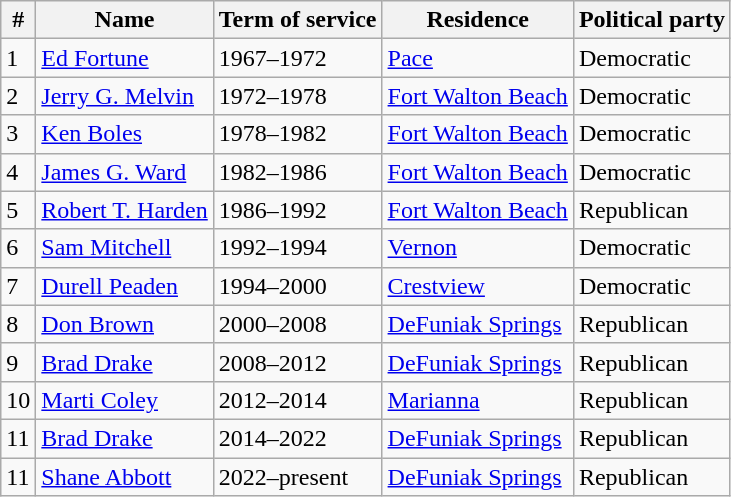<table class="wikitable sortable">
<tr>
<th>#</th>
<th>Name</th>
<th>Term of service</th>
<th>Residence</th>
<th>Political party</th>
</tr>
<tr>
<td>1</td>
<td><a href='#'>Ed Fortune</a></td>
<td>1967–1972</td>
<td><a href='#'>Pace</a></td>
<td>Democratic</td>
</tr>
<tr>
<td>2</td>
<td><a href='#'>Jerry G. Melvin</a></td>
<td>1972–1978</td>
<td><a href='#'>Fort Walton Beach</a></td>
<td>Democratic</td>
</tr>
<tr>
<td>3</td>
<td><a href='#'>Ken Boles</a></td>
<td>1978–1982</td>
<td><a href='#'>Fort Walton Beach</a></td>
<td>Democratic</td>
</tr>
<tr>
<td>4</td>
<td><a href='#'>James G. Ward</a></td>
<td>1982–1986</td>
<td><a href='#'>Fort Walton Beach</a></td>
<td>Democratic</td>
</tr>
<tr>
<td>5</td>
<td><a href='#'>Robert T. Harden</a></td>
<td>1986–1992</td>
<td><a href='#'>Fort Walton Beach</a></td>
<td>Republican</td>
</tr>
<tr>
<td>6</td>
<td><a href='#'>Sam Mitchell</a></td>
<td>1992–1994</td>
<td><a href='#'>Vernon</a></td>
<td>Democratic</td>
</tr>
<tr>
<td>7</td>
<td><a href='#'>Durell Peaden</a></td>
<td>1994–2000</td>
<td><a href='#'>Crestview</a></td>
<td>Democratic</td>
</tr>
<tr>
<td>8</td>
<td><a href='#'>Don Brown</a></td>
<td>2000–2008</td>
<td><a href='#'>DeFuniak Springs</a></td>
<td>Republican</td>
</tr>
<tr>
<td>9</td>
<td><a href='#'>Brad Drake</a></td>
<td>2008–2012</td>
<td><a href='#'>DeFuniak Springs</a></td>
<td>Republican</td>
</tr>
<tr>
<td>10</td>
<td><a href='#'>Marti Coley</a></td>
<td>2012–2014</td>
<td><a href='#'>Marianna</a></td>
<td>Republican</td>
</tr>
<tr>
<td>11</td>
<td><a href='#'>Brad Drake</a></td>
<td>2014–2022</td>
<td><a href='#'>DeFuniak Springs</a></td>
<td>Republican</td>
</tr>
<tr>
<td>11</td>
<td><a href='#'>Shane Abbott</a></td>
<td>2022–present</td>
<td><a href='#'>DeFuniak Springs</a></td>
<td>Republican</td>
</tr>
</table>
